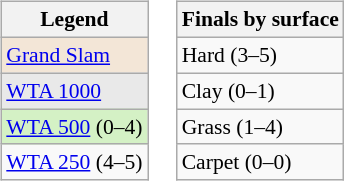<table>
<tr valign=top>
<td><br><table class=wikitable style="font-size:90%">
<tr>
<th>Legend</th>
</tr>
<tr style="background:#f3e6d7;">
<td><a href='#'>Grand Slam</a></td>
</tr>
<tr style="background:#e9e9e9;">
<td><a href='#'>WTA 1000</a></td>
</tr>
<tr style="background:#d4f1c5;">
<td><a href='#'>WTA 500</a> (0–4)</td>
</tr>
<tr>
<td><a href='#'>WTA 250</a> (4–5)</td>
</tr>
</table>
</td>
<td><br><table class=wikitable style="font-size:90%">
<tr>
<th>Finals by surface</th>
</tr>
<tr>
<td>Hard (3–5)</td>
</tr>
<tr>
<td>Clay (0–1)</td>
</tr>
<tr>
<td>Grass (1–4)</td>
</tr>
<tr>
<td>Carpet (0–0)</td>
</tr>
</table>
</td>
</tr>
</table>
